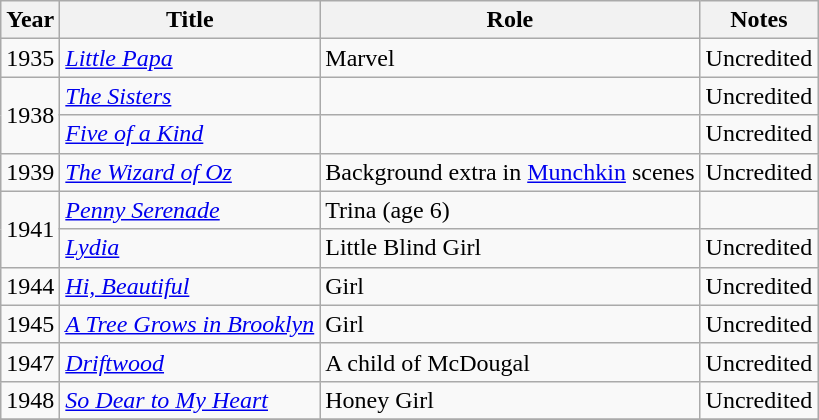<table class="wikitable sortable">
<tr>
<th>Year</th>
<th>Title</th>
<th>Role</th>
<th>Notes</th>
</tr>
<tr>
<td>1935</td>
<td><em><a href='#'>Little Papa</a></em></td>
<td>Marvel</td>
<td>Uncredited</td>
</tr>
<tr>
<td rowspan="2">1938</td>
<td><em><a href='#'>The Sisters</a></em></td>
<td></td>
<td>Uncredited</td>
</tr>
<tr>
<td><em><a href='#'>Five of a Kind</a></em></td>
<td></td>
<td>Uncredited</td>
</tr>
<tr>
<td>1939</td>
<td><em><a href='#'>The Wizard of Oz</a></em></td>
<td>Background extra in <a href='#'>Munchkin</a> scenes</td>
<td>Uncredited</td>
</tr>
<tr>
<td rowspan="2">1941</td>
<td><em><a href='#'>Penny Serenade</a></em></td>
<td>Trina (age 6)</td>
<td></td>
</tr>
<tr>
<td><em><a href='#'>Lydia</a></em></td>
<td>Little Blind Girl</td>
<td>Uncredited</td>
</tr>
<tr>
<td>1944</td>
<td><em><a href='#'>Hi, Beautiful</a></em></td>
<td>Girl</td>
<td>Uncredited </td>
</tr>
<tr>
<td>1945</td>
<td><em><a href='#'>A Tree Grows in Brooklyn</a></em></td>
<td>Girl</td>
<td>Uncredited</td>
</tr>
<tr>
<td>1947</td>
<td><em><a href='#'>Driftwood</a></em></td>
<td>A child of McDougal</td>
<td>Uncredited</td>
</tr>
<tr>
<td>1948</td>
<td><em><a href='#'>So Dear to My Heart</a></em></td>
<td>Honey Girl</td>
<td>Uncredited</td>
</tr>
<tr>
</tr>
</table>
